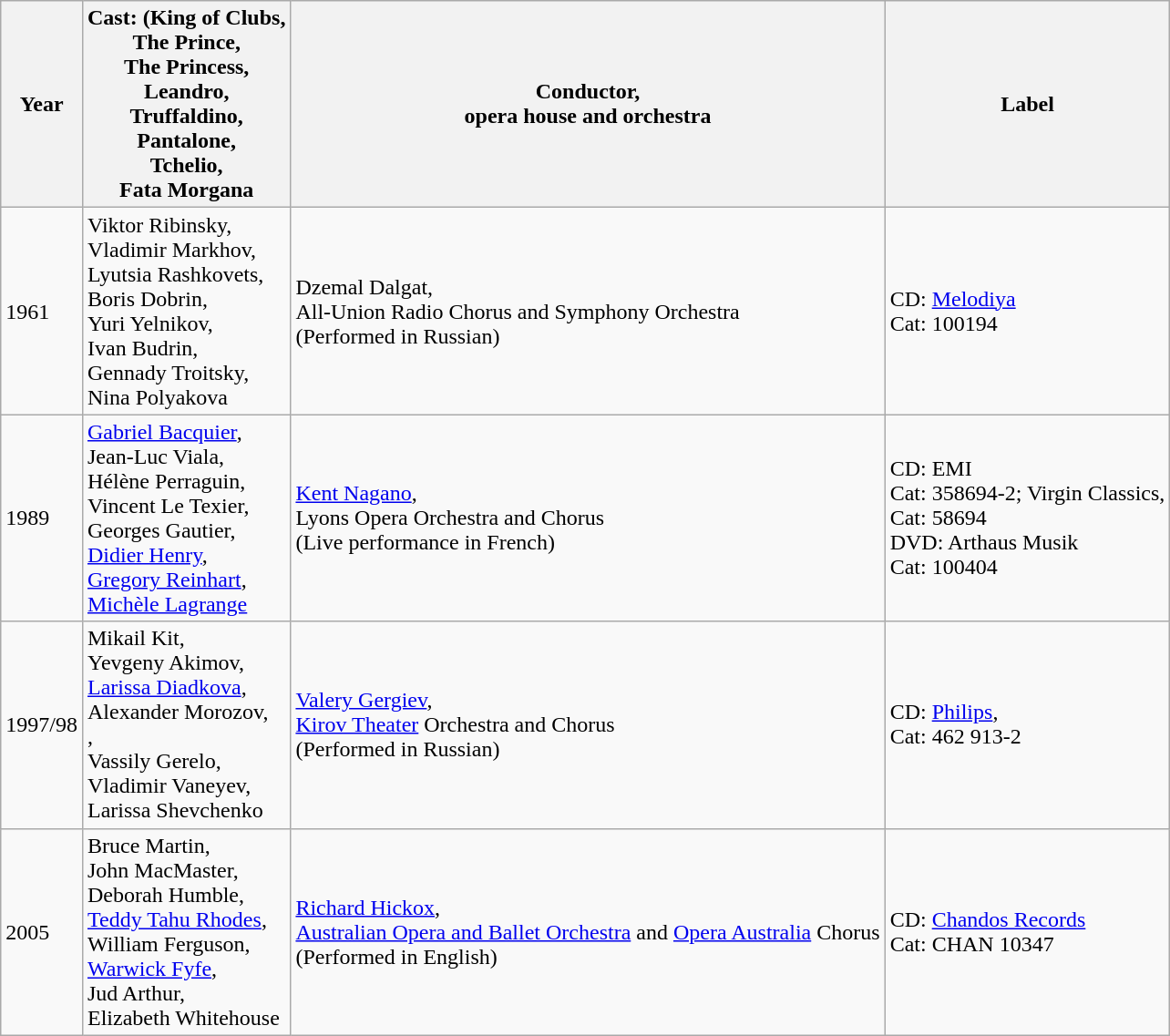<table class="wikitable">
<tr>
<th>Year</th>
<th>Cast: (King of Clubs,<br>The Prince,<br>The Princess,<br>Leandro,<br>Truffaldino,<br>Pantalone,<br>Tchelio,<br>Fata Morgana</th>
<th>Conductor,<br>opera house and orchestra</th>
<th>Label</th>
</tr>
<tr>
<td>1961</td>
<td>Viktor Ribinsky,<br>Vladimir Markhov,<br>Lyutsia Rashkovets,<br>Boris Dobrin,<br>Yuri Yelnikov,<br>Ivan Budrin,<br>Gennady Troitsky,<br>Nina Polyakova</td>
<td>Dzemal Dalgat,<br>All-Union Radio Chorus and Symphony Orchestra<br>(Performed in Russian)</td>
<td>CD: <a href='#'>Melodiya</a><br>Cat: 100194</td>
</tr>
<tr>
<td>1989</td>
<td><a href='#'>Gabriel Bacquier</a>,<br>Jean-Luc Viala,<br>Hélène Perraguin,<br>Vincent Le Texier,<br>Georges Gautier,<br><a href='#'>Didier Henry</a>,<br><a href='#'>Gregory Reinhart</a>,<br><a href='#'>Michèle Lagrange</a></td>
<td><a href='#'>Kent Nagano</a>,<br>Lyons Opera Orchestra and Chorus<br>(Live performance in French)</td>
<td>CD: EMI<br>Cat: 358694-2; Virgin Classics,<br>Cat: 58694<br>DVD: Arthaus Musik<br>Cat: 100404</td>
</tr>
<tr>
<td>1997/98</td>
<td>Mikail Kit,<br>Yevgeny Akimov,<br><a href='#'>Larissa Diadkova</a>,<br>Alexander Morozov,<br>,<br>Vassily Gerelo,<br>Vladimir Vaneyev,<br>Larissa Shevchenko</td>
<td><a href='#'>Valery Gergiev</a>,<br><a href='#'>Kirov Theater</a> Orchestra and Chorus<br>(Performed in Russian)</td>
<td>CD: <a href='#'>Philips</a>,<br>Cat: 462 913-2</td>
</tr>
<tr>
<td>2005</td>
<td>Bruce Martin,<br>John MacMaster,<br>Deborah Humble,<br><a href='#'>Teddy Tahu Rhodes</a>,<br>William Ferguson,<br><a href='#'>Warwick Fyfe</a>,<br>Jud Arthur,<br>Elizabeth Whitehouse</td>
<td><a href='#'>Richard Hickox</a>,<br><a href='#'>Australian Opera and Ballet Orchestra</a> and <a href='#'>Opera Australia</a> Chorus<br>(Performed in English)</td>
<td>CD: <a href='#'>Chandos Records</a><br>Cat: CHAN 10347</td>
</tr>
</table>
